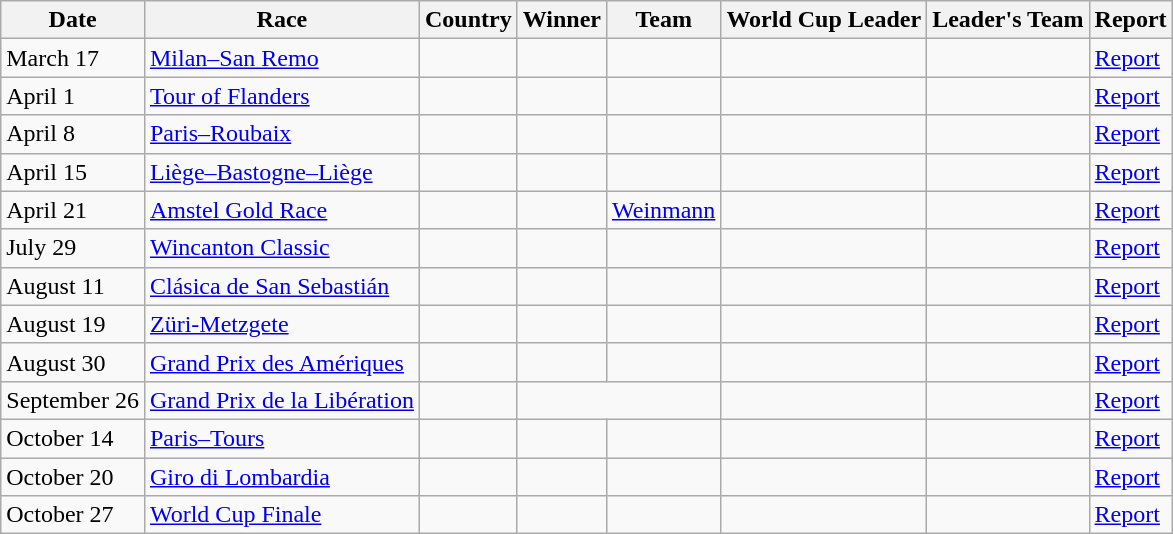<table class="wikitable">
<tr>
<th>Date</th>
<th>Race</th>
<th>Country</th>
<th>Winner</th>
<th>Team</th>
<th>World Cup Leader </th>
<th>Leader's Team</th>
<th>Report</th>
</tr>
<tr>
<td>March 17</td>
<td><a href='#'>Milan–San Remo</a></td>
<td></td>
<td></td>
<td></td>
<td></td>
<td></td>
<td><a href='#'>Report</a></td>
</tr>
<tr>
<td>April 1</td>
<td><a href='#'>Tour of Flanders</a></td>
<td></td>
<td></td>
<td></td>
<td></td>
<td></td>
<td><a href='#'>Report</a></td>
</tr>
<tr>
<td>April 8</td>
<td><a href='#'>Paris–Roubaix</a></td>
<td></td>
<td></td>
<td></td>
<td></td>
<td></td>
<td><a href='#'>Report</a></td>
</tr>
<tr>
<td>April 15</td>
<td><a href='#'>Liège–Bastogne–Liège</a></td>
<td></td>
<td></td>
<td></td>
<td></td>
<td></td>
<td><a href='#'>Report</a></td>
</tr>
<tr>
<td>April 21</td>
<td><a href='#'>Amstel Gold Race</a></td>
<td></td>
<td></td>
<td><a href='#'>Weinmann</a></td>
<td></td>
<td></td>
<td><a href='#'>Report</a></td>
</tr>
<tr>
<td>July 29</td>
<td><a href='#'>Wincanton Classic</a></td>
<td></td>
<td></td>
<td></td>
<td></td>
<td></td>
<td><a href='#'>Report</a></td>
</tr>
<tr>
<td>August 11</td>
<td><a href='#'>Clásica de San Sebastián</a></td>
<td></td>
<td></td>
<td></td>
<td></td>
<td></td>
<td><a href='#'>Report</a></td>
</tr>
<tr>
<td>August 19</td>
<td><a href='#'>Züri-Metzgete</a></td>
<td></td>
<td></td>
<td></td>
<td></td>
<td></td>
<td><a href='#'>Report</a></td>
</tr>
<tr>
<td>August 30</td>
<td><a href='#'>Grand Prix des Amériques</a></td>
<td></td>
<td></td>
<td></td>
<td></td>
<td></td>
<td><a href='#'>Report</a></td>
</tr>
<tr>
<td>September 26</td>
<td><a href='#'>Grand Prix de la Libération</a></td>
<td></td>
<td colspan="2"></td>
<td></td>
<td></td>
<td><a href='#'>Report</a></td>
</tr>
<tr>
<td>October 14</td>
<td><a href='#'>Paris–Tours</a></td>
<td></td>
<td></td>
<td></td>
<td></td>
<td></td>
<td><a href='#'>Report</a></td>
</tr>
<tr>
<td>October 20</td>
<td><a href='#'>Giro di Lombardia</a></td>
<td></td>
<td></td>
<td></td>
<td></td>
<td></td>
<td><a href='#'>Report</a></td>
</tr>
<tr>
<td>October 27</td>
<td><a href='#'>World Cup Finale</a></td>
<td></td>
<td></td>
<td></td>
<td></td>
<td></td>
<td><a href='#'>Report</a></td>
</tr>
</table>
